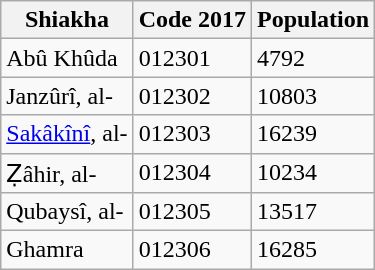<table class="wikitable">
<tr>
<th colspan="1" rowspan="1">Shiakha</th>
<th colspan="1" rowspan="1">Code 2017</th>
<th colspan="1" rowspan="1">Population</th>
</tr>
<tr>
<td>Abû Khûda</td>
<td>012301</td>
<td>4792</td>
</tr>
<tr>
<td>Janzûrî, al-</td>
<td>012302</td>
<td>10803</td>
</tr>
<tr>
<td><a href='#'>Sakâkînî</a>, al-</td>
<td>012303</td>
<td>16239</td>
</tr>
<tr>
<td>Ẓâhir, al-</td>
<td>012304</td>
<td>10234</td>
</tr>
<tr>
<td>Qubaysî, al-</td>
<td>012305</td>
<td>13517</td>
</tr>
<tr>
<td>Ghamra</td>
<td>012306</td>
<td>16285</td>
</tr>
</table>
